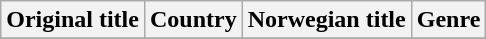<table class="wikitable">
<tr>
<th>Original title</th>
<th>Country</th>
<th>Norwegian title</th>
<th>Genre</th>
</tr>
<tr>
</tr>
</table>
